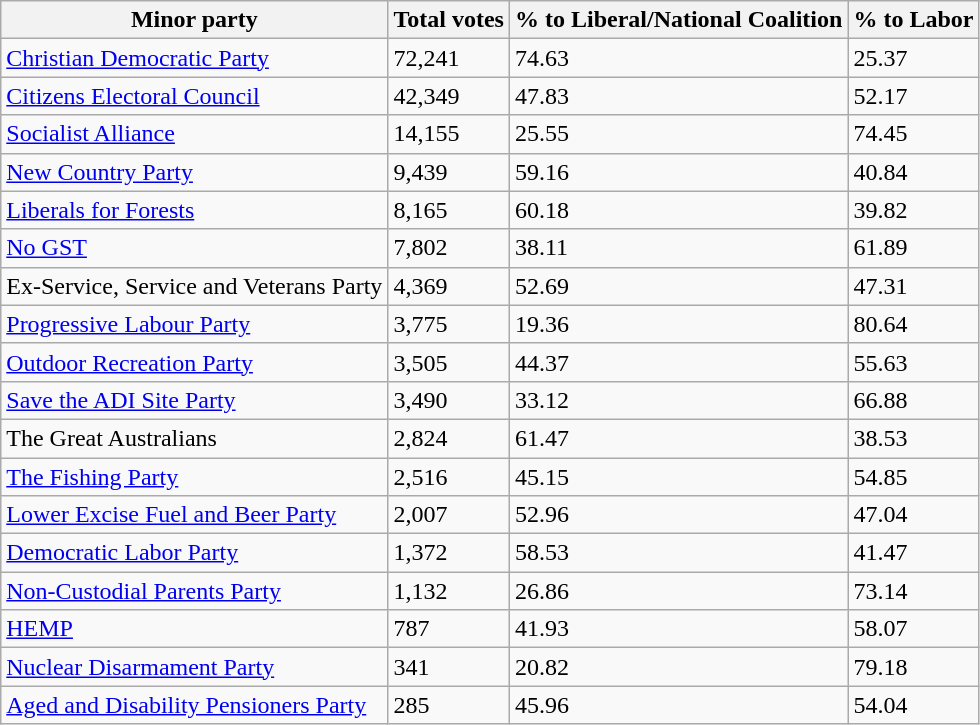<table class="wikitable">
<tr>
<th>Minor party</th>
<th>Total votes</th>
<th>% to Liberal/National Coalition</th>
<th>% to Labor</th>
</tr>
<tr>
<td><a href='#'>Christian Democratic Party</a></td>
<td>72,241</td>
<td>74.63</td>
<td>25.37</td>
</tr>
<tr>
<td><a href='#'>Citizens Electoral Council</a></td>
<td>42,349</td>
<td>47.83</td>
<td>52.17</td>
</tr>
<tr>
<td><a href='#'>Socialist Alliance</a></td>
<td>14,155</td>
<td>25.55</td>
<td>74.45</td>
</tr>
<tr>
<td><a href='#'>New Country Party</a></td>
<td>9,439</td>
<td>59.16</td>
<td>40.84</td>
</tr>
<tr>
<td><a href='#'>Liberals for Forests</a></td>
<td>8,165</td>
<td>60.18</td>
<td>39.82</td>
</tr>
<tr>
<td><a href='#'>No GST</a></td>
<td>7,802</td>
<td>38.11</td>
<td>61.89</td>
</tr>
<tr>
<td>Ex-Service, Service and Veterans Party</td>
<td>4,369</td>
<td>52.69</td>
<td>47.31</td>
</tr>
<tr>
<td><a href='#'>Progressive Labour Party</a></td>
<td>3,775</td>
<td>19.36</td>
<td>80.64</td>
</tr>
<tr>
<td><a href='#'>Outdoor Recreation Party</a></td>
<td>3,505</td>
<td>44.37</td>
<td>55.63</td>
</tr>
<tr>
<td><a href='#'>Save the ADI Site Party</a></td>
<td>3,490</td>
<td>33.12</td>
<td>66.88</td>
</tr>
<tr>
<td>The Great Australians</td>
<td>2,824</td>
<td>61.47</td>
<td>38.53</td>
</tr>
<tr>
<td><a href='#'>The Fishing Party</a></td>
<td>2,516</td>
<td>45.15</td>
<td>54.85</td>
</tr>
<tr>
<td><a href='#'>Lower Excise Fuel and Beer Party</a></td>
<td>2,007</td>
<td>52.96</td>
<td>47.04</td>
</tr>
<tr>
<td><a href='#'>Democratic Labor Party</a></td>
<td>1,372</td>
<td>58.53</td>
<td>41.47</td>
</tr>
<tr>
<td><a href='#'>Non-Custodial Parents Party</a></td>
<td>1,132</td>
<td>26.86</td>
<td>73.14</td>
</tr>
<tr>
<td><a href='#'>HEMP</a></td>
<td>787</td>
<td>41.93</td>
<td>58.07</td>
</tr>
<tr>
<td><a href='#'>Nuclear Disarmament Party</a></td>
<td>341</td>
<td>20.82</td>
<td>79.18</td>
</tr>
<tr>
<td><a href='#'>Aged and Disability Pensioners Party</a></td>
<td>285</td>
<td>45.96</td>
<td>54.04</td>
</tr>
</table>
